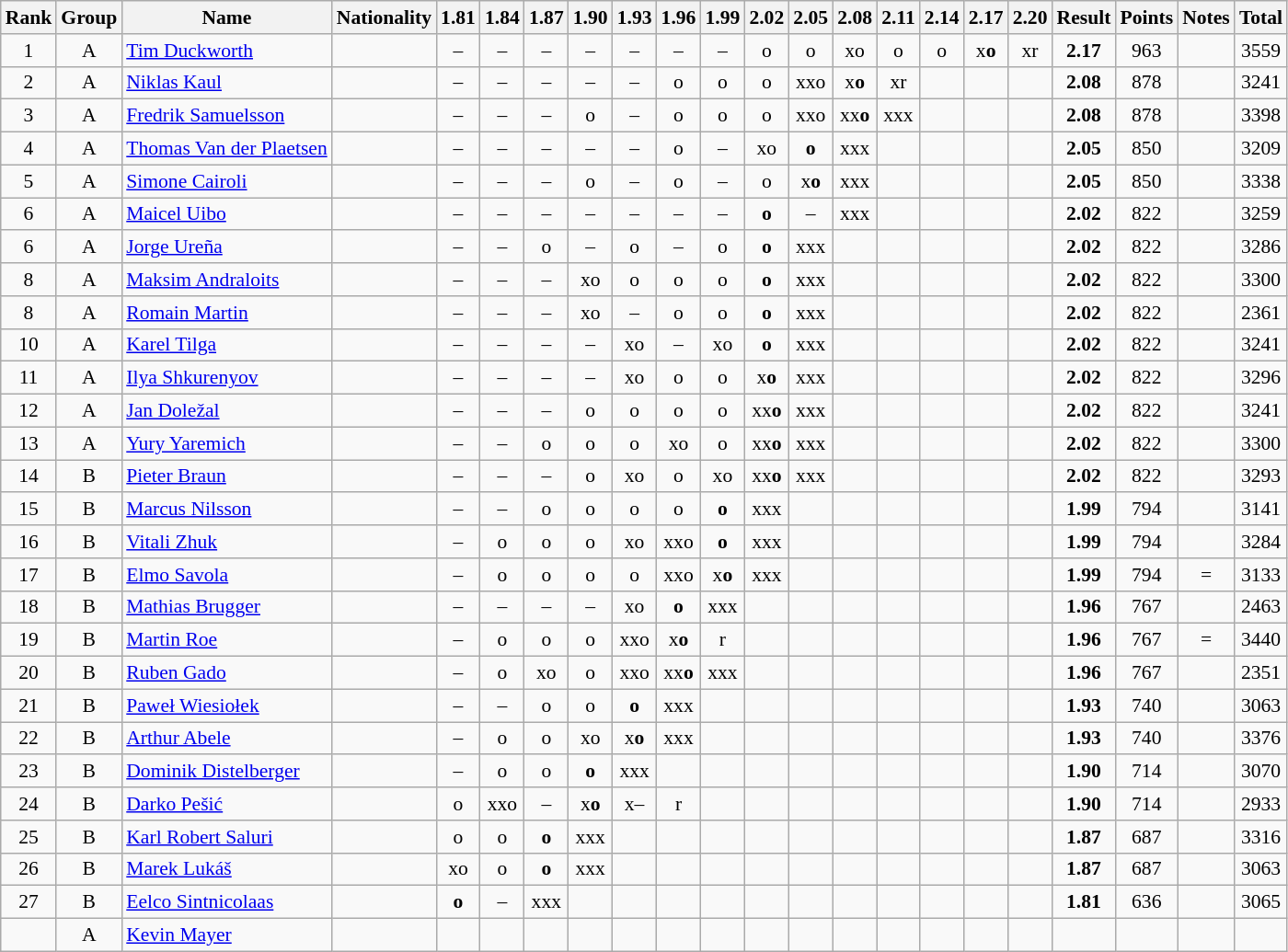<table class="wikitable sortable" style="text-align:center;font-size:90%">
<tr>
<th>Rank</th>
<th>Group</th>
<th>Name</th>
<th>Nationality</th>
<th>1.81</th>
<th>1.84</th>
<th>1.87</th>
<th>1.90</th>
<th>1.93</th>
<th>1.96</th>
<th>1.99</th>
<th>2.02</th>
<th>2.05</th>
<th>2.08</th>
<th>2.11</th>
<th>2.14</th>
<th>2.17</th>
<th>2.20</th>
<th>Result</th>
<th>Points</th>
<th>Notes</th>
<th>Total</th>
</tr>
<tr>
<td>1</td>
<td>A</td>
<td align=left><a href='#'>Tim Duckworth</a></td>
<td align=left></td>
<td>–</td>
<td>–</td>
<td>–</td>
<td>–</td>
<td>–</td>
<td>–</td>
<td>–</td>
<td>o</td>
<td>o</td>
<td>xo</td>
<td>o</td>
<td>o</td>
<td>x<strong>o</strong></td>
<td>xr</td>
<td><strong>2.17</strong></td>
<td>963</td>
<td></td>
<td>3559</td>
</tr>
<tr>
<td>2</td>
<td>A</td>
<td align=left><a href='#'>Niklas Kaul</a></td>
<td align=left></td>
<td>–</td>
<td>–</td>
<td>–</td>
<td>–</td>
<td>–</td>
<td>o</td>
<td>o</td>
<td>o</td>
<td>xxo</td>
<td>x<strong>o</strong></td>
<td>xr</td>
<td></td>
<td></td>
<td></td>
<td><strong>2.08</strong></td>
<td>878</td>
<td></td>
<td>3241</td>
</tr>
<tr>
<td>3</td>
<td>A</td>
<td align=left><a href='#'>Fredrik Samuelsson</a></td>
<td align=left></td>
<td>–</td>
<td>–</td>
<td>–</td>
<td>o</td>
<td>–</td>
<td>o</td>
<td>o</td>
<td>o</td>
<td>xxo</td>
<td>xx<strong>o</strong></td>
<td>xxx</td>
<td></td>
<td></td>
<td></td>
<td><strong>2.08</strong></td>
<td>878</td>
<td></td>
<td>3398</td>
</tr>
<tr>
<td>4</td>
<td>A</td>
<td align=left><a href='#'>Thomas Van der Plaetsen</a></td>
<td align=left></td>
<td>–</td>
<td>–</td>
<td>–</td>
<td>–</td>
<td>–</td>
<td>o</td>
<td>–</td>
<td>xo</td>
<td><strong>o</strong></td>
<td>xxx</td>
<td></td>
<td></td>
<td></td>
<td></td>
<td><strong>2.05</strong></td>
<td>850</td>
<td></td>
<td>3209</td>
</tr>
<tr>
<td>5</td>
<td>A</td>
<td align=left><a href='#'>Simone Cairoli</a></td>
<td align=left></td>
<td>–</td>
<td>–</td>
<td>–</td>
<td>o</td>
<td>–</td>
<td>o</td>
<td>–</td>
<td>o</td>
<td>x<strong>o</strong></td>
<td>xxx</td>
<td></td>
<td></td>
<td></td>
<td></td>
<td><strong>2.05</strong></td>
<td>850</td>
<td></td>
<td>3338</td>
</tr>
<tr>
<td>6</td>
<td>A</td>
<td align=left><a href='#'>Maicel Uibo</a></td>
<td align=left></td>
<td>–</td>
<td>–</td>
<td>–</td>
<td>–</td>
<td>–</td>
<td>–</td>
<td>–</td>
<td><strong>o</strong></td>
<td>–</td>
<td>xxx</td>
<td></td>
<td></td>
<td></td>
<td></td>
<td><strong>2.02</strong></td>
<td>822</td>
<td></td>
<td>3259</td>
</tr>
<tr>
<td>6</td>
<td>A</td>
<td align=left><a href='#'>Jorge Ureña</a></td>
<td align=left></td>
<td>–</td>
<td>–</td>
<td>o</td>
<td>–</td>
<td>o</td>
<td>–</td>
<td>o</td>
<td><strong>o</strong></td>
<td>xxx</td>
<td></td>
<td></td>
<td></td>
<td></td>
<td></td>
<td><strong>2.02</strong></td>
<td>822</td>
<td></td>
<td>3286</td>
</tr>
<tr>
<td>8</td>
<td>A</td>
<td align=left><a href='#'>Maksim Andraloits</a></td>
<td align=left></td>
<td>–</td>
<td>–</td>
<td>–</td>
<td>xo</td>
<td>o</td>
<td>o</td>
<td>o</td>
<td><strong>o</strong></td>
<td>xxx</td>
<td></td>
<td></td>
<td></td>
<td></td>
<td></td>
<td><strong>2.02</strong></td>
<td>822</td>
<td></td>
<td>3300</td>
</tr>
<tr>
<td>8</td>
<td>A</td>
<td align=left><a href='#'>Romain Martin</a></td>
<td align=left></td>
<td>–</td>
<td>–</td>
<td>–</td>
<td>xo</td>
<td>–</td>
<td>o</td>
<td>o</td>
<td><strong>o</strong></td>
<td>xxx</td>
<td></td>
<td></td>
<td></td>
<td></td>
<td></td>
<td><strong>2.02</strong></td>
<td>822</td>
<td></td>
<td>2361</td>
</tr>
<tr>
<td>10</td>
<td>A</td>
<td align=left><a href='#'>Karel Tilga</a></td>
<td align=left></td>
<td>–</td>
<td>–</td>
<td>–</td>
<td>–</td>
<td>xo</td>
<td>–</td>
<td>xo</td>
<td><strong>o</strong></td>
<td>xxx</td>
<td></td>
<td></td>
<td></td>
<td></td>
<td></td>
<td><strong>2.02</strong></td>
<td>822</td>
<td></td>
<td>3241</td>
</tr>
<tr>
<td>11</td>
<td>A</td>
<td align=left><a href='#'>Ilya Shkurenyov</a></td>
<td align=left></td>
<td>–</td>
<td>–</td>
<td>–</td>
<td>–</td>
<td>xo</td>
<td>o</td>
<td>o</td>
<td>x<strong>o</strong></td>
<td>xxx</td>
<td></td>
<td></td>
<td></td>
<td></td>
<td></td>
<td><strong>2.02</strong></td>
<td>822</td>
<td></td>
<td>3296</td>
</tr>
<tr>
<td>12</td>
<td>A</td>
<td align=left><a href='#'>Jan Doležal</a></td>
<td align=left></td>
<td>–</td>
<td>–</td>
<td>–</td>
<td>o</td>
<td>o</td>
<td>o</td>
<td>o</td>
<td>xx<strong>o</strong></td>
<td>xxx</td>
<td></td>
<td></td>
<td></td>
<td></td>
<td></td>
<td><strong>2.02</strong></td>
<td>822</td>
<td></td>
<td>3241</td>
</tr>
<tr>
<td>13</td>
<td>A</td>
<td align=left><a href='#'>Yury Yaremich</a></td>
<td align=left></td>
<td>–</td>
<td>–</td>
<td>o</td>
<td>o</td>
<td>o</td>
<td>xo</td>
<td>o</td>
<td>xx<strong>o</strong></td>
<td>xxx</td>
<td></td>
<td></td>
<td></td>
<td></td>
<td></td>
<td><strong>2.02</strong></td>
<td>822</td>
<td></td>
<td>3300</td>
</tr>
<tr>
<td>14</td>
<td>B</td>
<td align=left><a href='#'>Pieter Braun</a></td>
<td align=left></td>
<td>–</td>
<td>–</td>
<td>–</td>
<td>o</td>
<td>xo</td>
<td>o</td>
<td>xo</td>
<td>xx<strong>o</strong></td>
<td>xxx</td>
<td></td>
<td></td>
<td></td>
<td></td>
<td></td>
<td><strong>2.02</strong></td>
<td>822</td>
<td></td>
<td>3293</td>
</tr>
<tr>
<td>15</td>
<td>B</td>
<td align=left><a href='#'>Marcus Nilsson</a></td>
<td align=left></td>
<td>–</td>
<td>–</td>
<td>o</td>
<td>o</td>
<td>o</td>
<td>o</td>
<td><strong>o</strong></td>
<td>xxx</td>
<td></td>
<td></td>
<td></td>
<td></td>
<td></td>
<td></td>
<td><strong>1.99</strong></td>
<td>794</td>
<td></td>
<td>3141</td>
</tr>
<tr>
<td>16</td>
<td>B</td>
<td align=left><a href='#'>Vitali Zhuk</a></td>
<td align=left></td>
<td>–</td>
<td>o</td>
<td>o</td>
<td>o</td>
<td>xo</td>
<td>xxo</td>
<td><strong>o</strong></td>
<td>xxx</td>
<td></td>
<td></td>
<td></td>
<td></td>
<td></td>
<td></td>
<td><strong>1.99</strong></td>
<td>794</td>
<td></td>
<td>3284</td>
</tr>
<tr>
<td>17</td>
<td>B</td>
<td align=left><a href='#'>Elmo Savola</a></td>
<td align=left></td>
<td>–</td>
<td>o</td>
<td>o</td>
<td>o</td>
<td>o</td>
<td>xxo</td>
<td>x<strong>o</strong></td>
<td>xxx</td>
<td></td>
<td></td>
<td></td>
<td></td>
<td></td>
<td></td>
<td><strong>1.99</strong></td>
<td>794</td>
<td>=</td>
<td>3133</td>
</tr>
<tr>
<td>18</td>
<td>B</td>
<td align=left><a href='#'>Mathias Brugger</a></td>
<td align=left></td>
<td>–</td>
<td>–</td>
<td>–</td>
<td>–</td>
<td>xo</td>
<td><strong>o</strong></td>
<td>xxx</td>
<td></td>
<td></td>
<td></td>
<td></td>
<td></td>
<td></td>
<td></td>
<td><strong>1.96</strong></td>
<td>767</td>
<td></td>
<td>2463</td>
</tr>
<tr>
<td>19</td>
<td>B</td>
<td align=left><a href='#'>Martin Roe</a></td>
<td align=left></td>
<td>–</td>
<td>o</td>
<td>o</td>
<td>o</td>
<td>xxo</td>
<td>x<strong>o</strong></td>
<td>r</td>
<td></td>
<td></td>
<td></td>
<td></td>
<td></td>
<td></td>
<td></td>
<td><strong>1.96</strong></td>
<td>767</td>
<td>=</td>
<td>3440</td>
</tr>
<tr>
<td>20</td>
<td>B</td>
<td align=left><a href='#'>Ruben Gado</a></td>
<td align=left></td>
<td>–</td>
<td>o</td>
<td>xo</td>
<td>o</td>
<td>xxo</td>
<td>xx<strong>o</strong></td>
<td>xxx</td>
<td></td>
<td></td>
<td></td>
<td></td>
<td></td>
<td></td>
<td></td>
<td><strong>1.96</strong></td>
<td>767</td>
<td></td>
<td>2351</td>
</tr>
<tr>
<td>21</td>
<td>B</td>
<td align=left><a href='#'>Paweł Wiesiołek</a></td>
<td align=left></td>
<td>–</td>
<td>–</td>
<td>o</td>
<td>o</td>
<td><strong>o</strong></td>
<td>xxx</td>
<td></td>
<td></td>
<td></td>
<td></td>
<td></td>
<td></td>
<td></td>
<td></td>
<td><strong>1.93</strong></td>
<td>740</td>
<td></td>
<td>3063</td>
</tr>
<tr>
<td>22</td>
<td>B</td>
<td align=left><a href='#'>Arthur Abele</a></td>
<td align=left></td>
<td>–</td>
<td>o</td>
<td>o</td>
<td>xo</td>
<td>x<strong>o</strong></td>
<td>xxx</td>
<td></td>
<td></td>
<td></td>
<td></td>
<td></td>
<td></td>
<td></td>
<td></td>
<td><strong>1.93</strong></td>
<td>740</td>
<td></td>
<td>3376</td>
</tr>
<tr>
<td>23</td>
<td>B</td>
<td align=left><a href='#'>Dominik Distelberger</a></td>
<td align=left></td>
<td>–</td>
<td>o</td>
<td>o</td>
<td><strong>o</strong></td>
<td>xxx</td>
<td></td>
<td></td>
<td></td>
<td></td>
<td></td>
<td></td>
<td></td>
<td></td>
<td></td>
<td><strong>1.90</strong></td>
<td>714</td>
<td></td>
<td>3070</td>
</tr>
<tr>
<td>24</td>
<td>B</td>
<td align=left><a href='#'>Darko Pešić</a></td>
<td align=left></td>
<td>o</td>
<td>xxo</td>
<td>–</td>
<td>x<strong>o</strong></td>
<td>x–</td>
<td>r</td>
<td></td>
<td></td>
<td></td>
<td></td>
<td></td>
<td></td>
<td></td>
<td></td>
<td><strong>1.90</strong></td>
<td>714</td>
<td></td>
<td>2933</td>
</tr>
<tr>
<td>25</td>
<td>B</td>
<td align=left><a href='#'>Karl Robert Saluri</a></td>
<td align=left></td>
<td>o</td>
<td>o</td>
<td><strong>o</strong></td>
<td>xxx</td>
<td></td>
<td></td>
<td></td>
<td></td>
<td></td>
<td></td>
<td></td>
<td></td>
<td></td>
<td></td>
<td><strong>1.87</strong></td>
<td>687</td>
<td></td>
<td>3316</td>
</tr>
<tr>
<td>26</td>
<td>B</td>
<td align=left><a href='#'>Marek Lukáš</a></td>
<td align=left></td>
<td>xo</td>
<td>o</td>
<td><strong>o</strong></td>
<td>xxx</td>
<td></td>
<td></td>
<td></td>
<td></td>
<td></td>
<td></td>
<td></td>
<td></td>
<td></td>
<td></td>
<td><strong>1.87</strong></td>
<td>687</td>
<td></td>
<td>3063</td>
</tr>
<tr>
<td>27</td>
<td>B</td>
<td align=left><a href='#'>Eelco Sintnicolaas</a></td>
<td align=left></td>
<td><strong>o</strong></td>
<td>–</td>
<td>xxx</td>
<td></td>
<td></td>
<td></td>
<td></td>
<td></td>
<td></td>
<td></td>
<td></td>
<td></td>
<td></td>
<td></td>
<td><strong>1.81</strong></td>
<td>636</td>
<td></td>
<td>3065</td>
</tr>
<tr>
<td></td>
<td>A</td>
<td align=left><a href='#'>Kevin Mayer</a></td>
<td align=left></td>
<td></td>
<td></td>
<td></td>
<td></td>
<td></td>
<td></td>
<td></td>
<td></td>
<td></td>
<td></td>
<td></td>
<td></td>
<td></td>
<td></td>
<td><strong></strong></td>
<td></td>
<td></td>
<td></td>
</tr>
</table>
